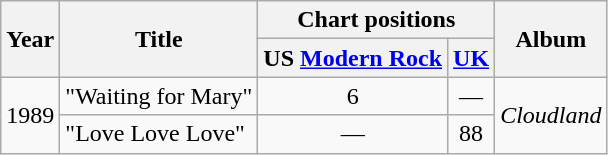<table class="wikitable">
<tr>
<th rowspan="2">Year</th>
<th rowspan="2">Title</th>
<th colspan="2">Chart positions</th>
<th rowspan="2">Album</th>
</tr>
<tr>
<th>US <a href='#'>Modern Rock</a></th>
<th><a href='#'>UK</a></th>
</tr>
<tr>
<td rowspan="2">1989</td>
<td>"Waiting for Mary"</td>
<td style="text-align:center;">6</td>
<td style="text-align:center;">—</td>
<td rowspan="2"><em>Cloudland</em></td>
</tr>
<tr>
<td>"Love Love Love"</td>
<td style="text-align:center;">—</td>
<td style="text-align:center;">88</td>
</tr>
</table>
